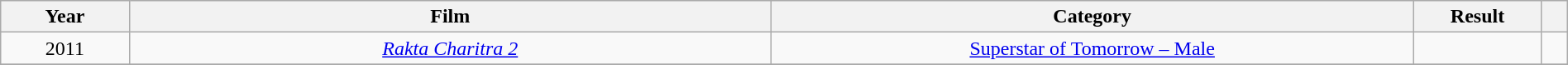<table class="wikitable sortable" style="width:100%;">
<tr>
<th style="width:5%;">Year</th>
<th style="width:25%;">Film</th>
<th style="width:25%;">Category</th>
<th style="width:5%;">Result</th>
<th style="width:1%;" class="unsortable"></th>
</tr>
<tr>
<td style="text-align:center;">2011</td>
<td style="text-align:center;"><em><a href='#'>Rakta Charitra 2</a></em></td>
<td style="text-align:center;"><a href='#'>Superstar of Tomorrow – Male</a></td>
<td></td>
<td></td>
</tr>
<tr>
</tr>
</table>
